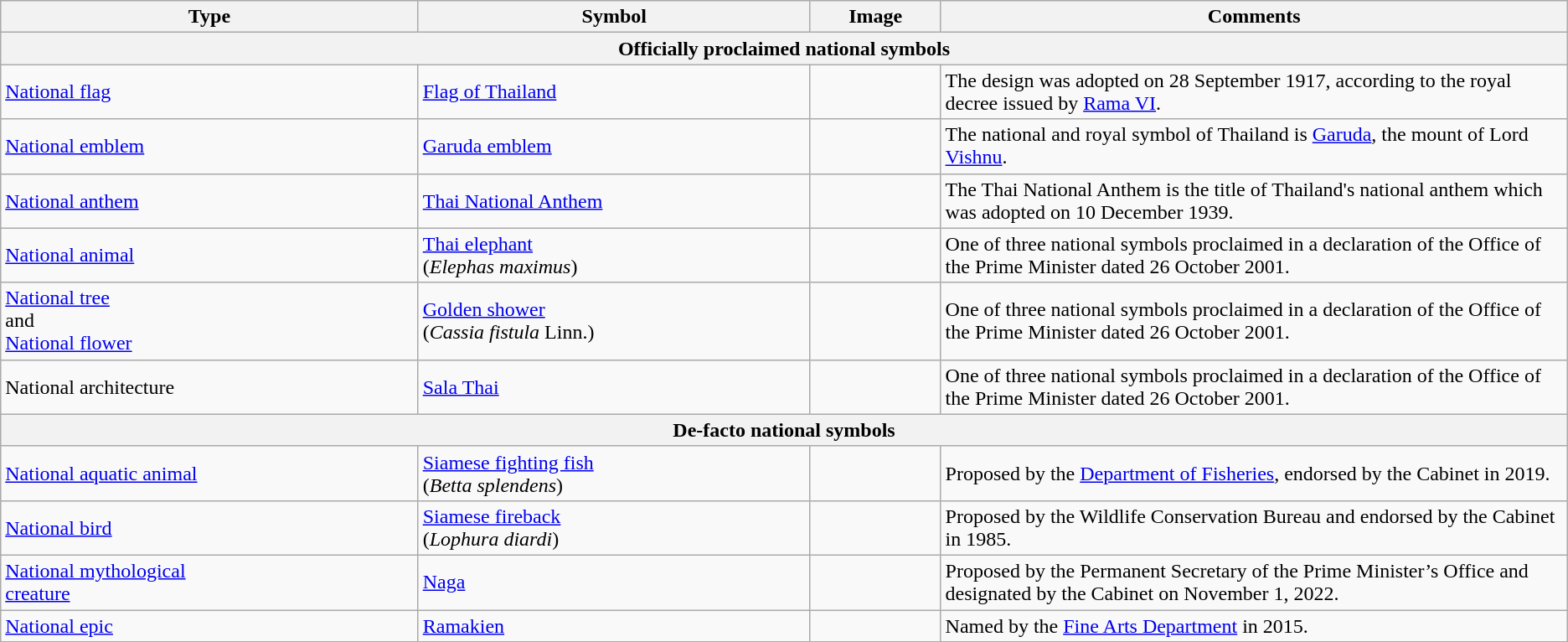<table class="wikitable">
<tr>
<th>Type</th>
<th>Symbol</th>
<th>Image</th>
<th style="width:40%;">Comments</th>
</tr>
<tr>
<th colspan="4">Officially proclaimed national symbols</th>
</tr>
<tr>
<td><a href='#'>National flag</a></td>
<td><a href='#'>Flag of Thailand</a> <br></td>
<td></td>
<td>The design was adopted on 28 September 1917, according to the royal decree issued by <a href='#'>Rama VI</a>.</td>
</tr>
<tr>
<td><a href='#'>National emblem</a></td>
<td><a href='#'>Garuda emblem</a> <br></td>
<td></td>
<td>The national and royal symbol of Thailand is <a href='#'>Garuda</a>, the mount of Lord <a href='#'>Vishnu</a>.</td>
</tr>
<tr>
<td><a href='#'>National anthem</a></td>
<td><a href='#'>Thai National Anthem</a> <br></td>
<td></td>
<td>The Thai National Anthem is the title of Thailand's national anthem which was adopted on 10 December 1939.</td>
</tr>
<tr>
<td><a href='#'>National animal</a></td>
<td><a href='#'>Thai elephant</a><br> (<em>Elephas maximus</em>) <br></td>
<td></td>
<td>One of three national symbols proclaimed in a declaration of the Office of the Prime Minister dated 26 October 2001.</td>
</tr>
<tr>
<td><a href='#'>National tree</a><br> and <br><a href='#'>National flower</a></td>
<td><a href='#'>Golden shower</a> <br> (<em>Cassia fistula</em> Linn.) <br></td>
<td></td>
<td>One of three national symbols proclaimed in a declaration of the Office of the Prime Minister dated 26 October 2001.</td>
</tr>
<tr>
<td>National architecture</td>
<td><a href='#'>Sala Thai</a> <br></td>
<td></td>
<td>One of three national symbols proclaimed in a declaration of the Office of the Prime Minister dated 26 October 2001. <br></td>
</tr>
<tr>
<th colspan="4">De-facto national symbols</th>
</tr>
<tr>
<td><a href='#'>National aquatic animal</a></td>
<td><a href='#'>Siamese fighting fish</a><br> (<em>Betta splendens</em>) <br></td>
<td></td>
<td>Proposed by the <a href='#'>Department of Fisheries</a>, endorsed by the Cabinet in 2019.</td>
</tr>
<tr>
<td><a href='#'>National bird</a></td>
<td><a href='#'>Siamese fireback</a><br> (<em>Lophura diardi</em>) <br></td>
<td></td>
<td>Proposed by the Wildlife Conservation Bureau and endorsed by the Cabinet in 1985.</td>
</tr>
<tr>
<td><a href='#'>National mythological <br>creature</a></td>
<td><a href='#'>Naga</a><br></td>
<td></td>
<td>Proposed by the Permanent Secretary of the Prime Minister’s Office and designated by the Cabinet on November 1, 2022.</td>
</tr>
<tr>
<td><a href='#'>National epic</a></td>
<td><a href='#'>Ramakien</a> <br></td>
<td></td>
<td>Named by the <a href='#'>Fine Arts Department</a> in 2015.</td>
</tr>
</table>
